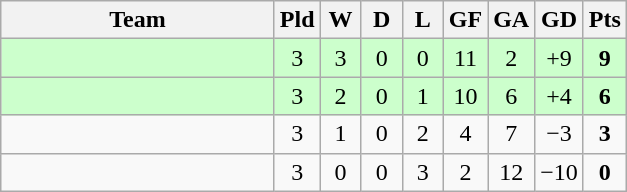<table class="wikitable" style="text-align:center;">
<tr>
<th width=175>Team</th>
<th width=20 abbr="Played">Pld</th>
<th width=20 abbr="Won">W</th>
<th width=20 abbr="Drawn">D</th>
<th width=20 abbr="Lost">L</th>
<th width=20 abbr="Goals for">GF</th>
<th width=20 abbr="Goals against">GA</th>
<th width=20 abbr="Goal difference">GD</th>
<th width=20 abbr="Points">Pts</th>
</tr>
<tr bgcolor="#ccffcc">
<td align="left"></td>
<td>3</td>
<td>3</td>
<td>0</td>
<td>0</td>
<td>11</td>
<td>2</td>
<td>+9</td>
<td><strong>9</strong></td>
</tr>
<tr bgcolor="#ccffcc">
<td align="left"></td>
<td>3</td>
<td>2</td>
<td>0</td>
<td>1</td>
<td>10</td>
<td>6</td>
<td>+4</td>
<td><strong>6</strong></td>
</tr>
<tr bgcolor=>
<td align="left"></td>
<td>3</td>
<td>1</td>
<td>0</td>
<td>2</td>
<td>4</td>
<td>7</td>
<td>−3</td>
<td><strong>3</strong></td>
</tr>
<tr bgcolor=>
<td align="left"></td>
<td>3</td>
<td>0</td>
<td>0</td>
<td>3</td>
<td>2</td>
<td>12</td>
<td>−10</td>
<td><strong>0</strong></td>
</tr>
</table>
